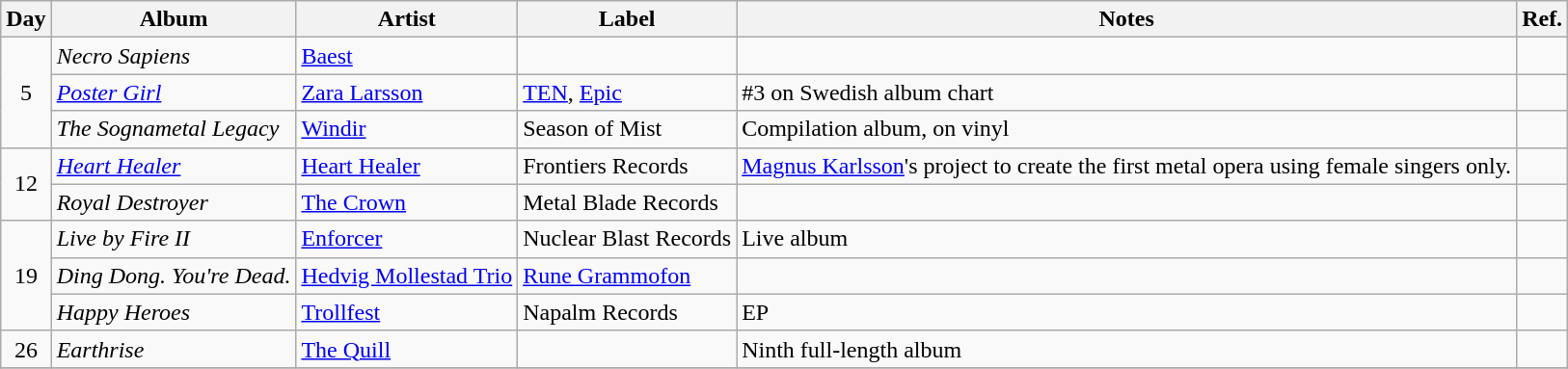<table class="wikitable">
<tr>
<th>Day</th>
<th>Album</th>
<th>Artist</th>
<th>Label</th>
<th>Notes</th>
<th>Ref.</th>
</tr>
<tr>
<td rowspan="3" style="text-align:center;">5</td>
<td><em>Necro Sapiens</em></td>
<td><a href='#'>Baest</a></td>
<td></td>
<td></td>
<td></td>
</tr>
<tr>
<td><em><a href='#'>Poster Girl</a></em></td>
<td><a href='#'>Zara Larsson</a></td>
<td><a href='#'>TEN</a>, <a href='#'>Epic</a></td>
<td>#3 on Swedish album chart</td>
<td></td>
</tr>
<tr>
<td><em>The Sognametal Legacy</em></td>
<td><a href='#'>Windir</a></td>
<td>Season of Mist</td>
<td>Compilation album, on vinyl</td>
<td></td>
</tr>
<tr>
<td rowspan="2" style="text-align:center;">12</td>
<td><em><a href='#'>Heart Healer</a></em></td>
<td><a href='#'>Heart Healer</a></td>
<td>Frontiers Records</td>
<td><a href='#'>Magnus Karlsson</a>'s project to create the first metal opera using female singers only.</td>
<td></td>
</tr>
<tr>
<td><em>Royal Destroyer</em></td>
<td><a href='#'>The Crown</a></td>
<td>Metal Blade Records</td>
<td></td>
<td></td>
</tr>
<tr>
<td rowspan="3" style="text-align:center;">19</td>
<td><em>Live by Fire II</em></td>
<td><a href='#'>Enforcer</a></td>
<td>Nuclear Blast Records</td>
<td>Live album</td>
<td></td>
</tr>
<tr>
<td><em>Ding Dong. You're Dead.</em></td>
<td><a href='#'>Hedvig Mollestad Trio</a></td>
<td><a href='#'>Rune Grammofon</a></td>
<td></td>
<td></td>
</tr>
<tr>
<td><em>Happy Heroes</em></td>
<td><a href='#'>Trollfest</a></td>
<td>Napalm Records</td>
<td>EP</td>
<td></td>
</tr>
<tr>
<td rowspan="1" style="text-align:center;">26</td>
<td><em>Earthrise</em></td>
<td><a href='#'>The Quill</a></td>
<td></td>
<td>Ninth full-length album</td>
<td></td>
</tr>
<tr>
</tr>
</table>
